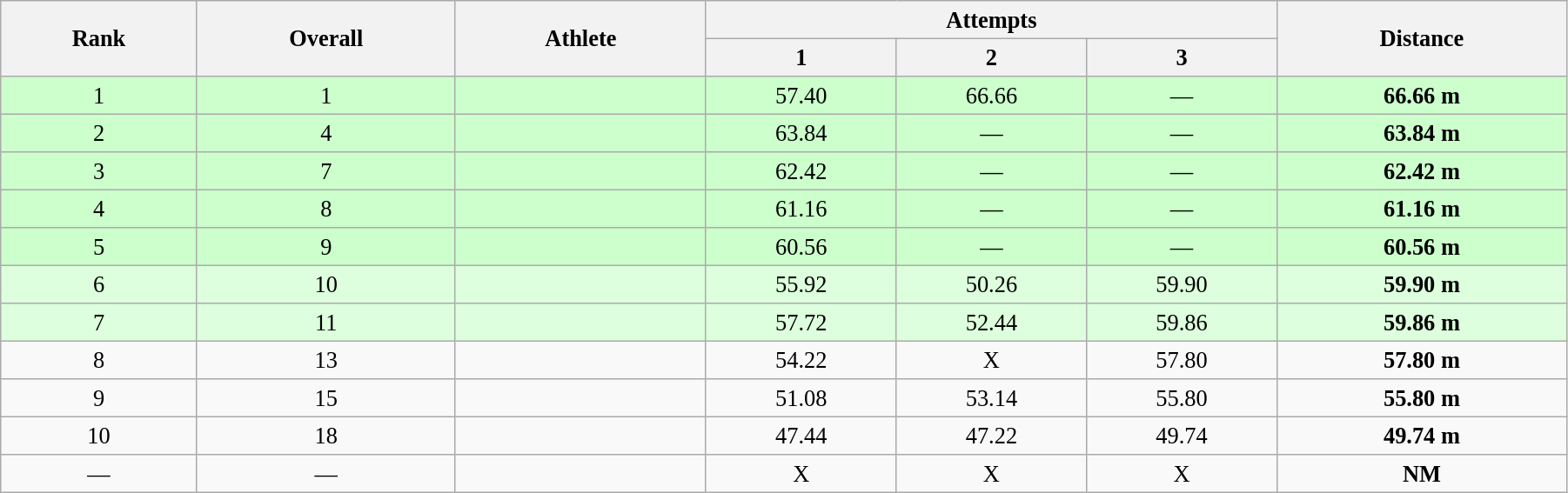<table class="wikitable" style=" text-align:center; font-size:110%;" width="95%">
<tr>
<th rowspan="2">Rank</th>
<th rowspan="2">Overall</th>
<th rowspan="2">Athlete</th>
<th colspan="3">Attempts</th>
<th rowspan="2">Distance</th>
</tr>
<tr>
<th>1</th>
<th>2</th>
<th>3</th>
</tr>
<tr style="background:#ccffcc;">
<td>1</td>
<td>1</td>
<td align=left></td>
<td>57.40</td>
<td>66.66</td>
<td>—</td>
<td><strong>66.66 m</strong></td>
</tr>
<tr style="background:#ccffcc;">
<td>2</td>
<td>4</td>
<td align=left></td>
<td>63.84</td>
<td>—</td>
<td>—</td>
<td><strong>63.84 m</strong></td>
</tr>
<tr style="background:#ccffcc;">
<td>3</td>
<td>7</td>
<td align=left></td>
<td>62.42</td>
<td>—</td>
<td>—</td>
<td><strong>62.42 m</strong></td>
</tr>
<tr style="background:#ccffcc;">
<td>4</td>
<td>8</td>
<td align=left></td>
<td>61.16</td>
<td>—</td>
<td>—</td>
<td><strong>61.16 m</strong></td>
</tr>
<tr style="background:#ccffcc;">
<td>5</td>
<td>9</td>
<td align=left></td>
<td>60.56</td>
<td>—</td>
<td>—</td>
<td><strong>60.56 m</strong></td>
</tr>
<tr style="background:#ddffdd;">
<td>6</td>
<td>10</td>
<td align=left></td>
<td>55.92</td>
<td>50.26</td>
<td>59.90</td>
<td><strong>59.90 m</strong></td>
</tr>
<tr style="background:#ddffdd;">
<td>7</td>
<td>11</td>
<td align=left></td>
<td>57.72</td>
<td>52.44</td>
<td>59.86</td>
<td><strong>59.86 m</strong></td>
</tr>
<tr>
<td>8</td>
<td>13</td>
<td align=left></td>
<td>54.22</td>
<td>X</td>
<td>57.80</td>
<td><strong>57.80 m</strong></td>
</tr>
<tr>
<td>9</td>
<td>15</td>
<td align=left></td>
<td>51.08</td>
<td>53.14</td>
<td>55.80</td>
<td><strong>55.80 m</strong></td>
</tr>
<tr>
<td>10</td>
<td>18</td>
<td align=left></td>
<td>47.44</td>
<td>47.22</td>
<td>49.74</td>
<td><strong>49.74 m</strong></td>
</tr>
<tr>
<td>—</td>
<td>—</td>
<td align=left></td>
<td>X</td>
<td>X</td>
<td>X</td>
<td><strong>NM</strong></td>
</tr>
</table>
